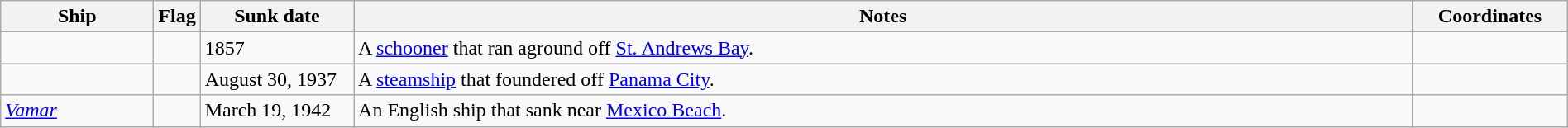<table class=wikitable | style = "width:100%">
<tr>
<th style="width:10%">Ship</th>
<th>Flag</th>
<th style="width:10%">Sunk date</th>
<th style="width:70%">Notes</th>
<th style="width:10%">Coordinates</th>
</tr>
<tr>
<td></td>
<td></td>
<td>1857</td>
<td>A <a href='#'>schooner</a> that ran aground off <a href='#'>St. Andrews Bay</a>.</td>
<td></td>
</tr>
<tr>
<td></td>
<td></td>
<td>August 30, 1937</td>
<td>A <a href='#'>steamship</a> that foundered off <a href='#'>Panama City</a>.</td>
<td></td>
</tr>
<tr>
<td><a href='#'><em>Vamar</em></a></td>
<td></td>
<td>March 19, 1942</td>
<td>An English ship that sank near <a href='#'>Mexico Beach</a>.</td>
<td></td>
</tr>
</table>
